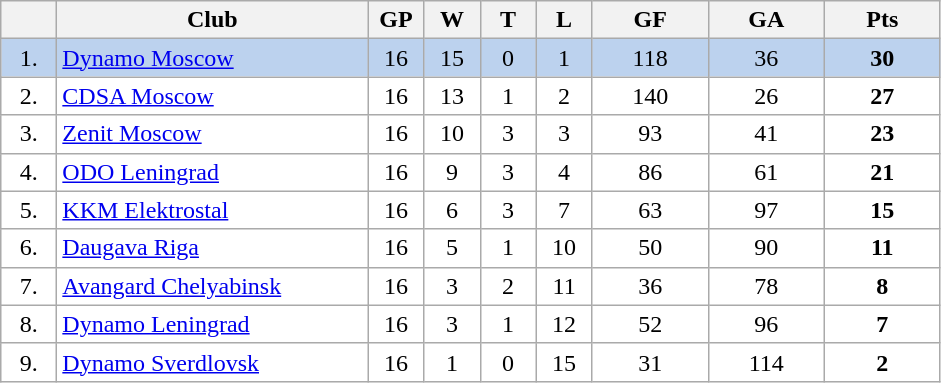<table class="wikitable">
<tr>
<th width="30"></th>
<th width="200">Club</th>
<th width="30">GP</th>
<th width="30">W</th>
<th width="30">T</th>
<th width="30">L</th>
<th width="70">GF</th>
<th width="70">GA</th>
<th width="70">Pts</th>
</tr>
<tr bgcolor="#BCD2EE" align="center">
<td>1.</td>
<td align="left"><a href='#'>Dynamo Moscow</a></td>
<td>16</td>
<td>15</td>
<td>0</td>
<td>1</td>
<td>118</td>
<td>36</td>
<td><strong>30</strong></td>
</tr>
<tr bgcolor="#FFFFFF" align="center">
<td>2.</td>
<td align="left"><a href='#'>CDSA Moscow</a></td>
<td>16</td>
<td>13</td>
<td>1</td>
<td>2</td>
<td>140</td>
<td>26</td>
<td><strong>27</strong></td>
</tr>
<tr bgcolor="#FFFFFF" align="center">
<td>3.</td>
<td align="left"><a href='#'>Zenit Moscow</a></td>
<td>16</td>
<td>10</td>
<td>3</td>
<td>3</td>
<td>93</td>
<td>41</td>
<td><strong>23</strong></td>
</tr>
<tr bgcolor="#FFFFFF" align="center">
<td>4.</td>
<td align="left"><a href='#'>ODO Leningrad</a></td>
<td>16</td>
<td>9</td>
<td>3</td>
<td>4</td>
<td>86</td>
<td>61</td>
<td><strong>21</strong></td>
</tr>
<tr bgcolor="#FFFFFF" align="center">
<td>5.</td>
<td align="left"><a href='#'>KKM Elektrostal</a></td>
<td>16</td>
<td>6</td>
<td>3</td>
<td>7</td>
<td>63</td>
<td>97</td>
<td><strong>15</strong></td>
</tr>
<tr bgcolor="#FFFFFF" align="center">
<td>6.</td>
<td align="left"><a href='#'>Daugava Riga</a></td>
<td>16</td>
<td>5</td>
<td>1</td>
<td>10</td>
<td>50</td>
<td>90</td>
<td><strong>11</strong></td>
</tr>
<tr bgcolor="#FFFFFF" align="center">
<td>7.</td>
<td align="left"><a href='#'>Avangard Chelyabinsk</a></td>
<td>16</td>
<td>3</td>
<td>2</td>
<td>11</td>
<td>36</td>
<td>78</td>
<td><strong>8</strong></td>
</tr>
<tr bgcolor="#FFFFFF" align="center">
<td>8.</td>
<td align="left"><a href='#'>Dynamo Leningrad</a></td>
<td>16</td>
<td>3</td>
<td>1</td>
<td>12</td>
<td>52</td>
<td>96</td>
<td><strong>7</strong></td>
</tr>
<tr bgcolor="#FFFFFF" align="center">
<td>9.</td>
<td align="left"><a href='#'>Dynamo Sverdlovsk</a></td>
<td>16</td>
<td>1</td>
<td>0</td>
<td>15</td>
<td>31</td>
<td>114</td>
<td><strong>2</strong></td>
</tr>
</table>
